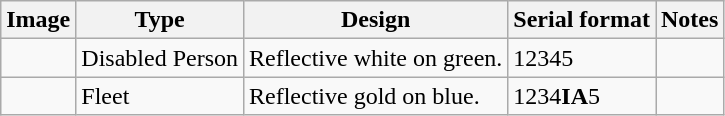<table class="wikitable">
<tr>
<th>Image</th>
<th>Type</th>
<th>Design</th>
<th>Serial format</th>
<th>Notes</th>
</tr>
<tr>
<td></td>
<td>Disabled Person</td>
<td>Reflective white on green.</td>
<td>12345</td>
<td></td>
</tr>
<tr>
<td></td>
<td>Fleet</td>
<td>Reflective gold on blue.</td>
<td>1234<strong>IA</strong>5</td>
<td></td>
</tr>
</table>
